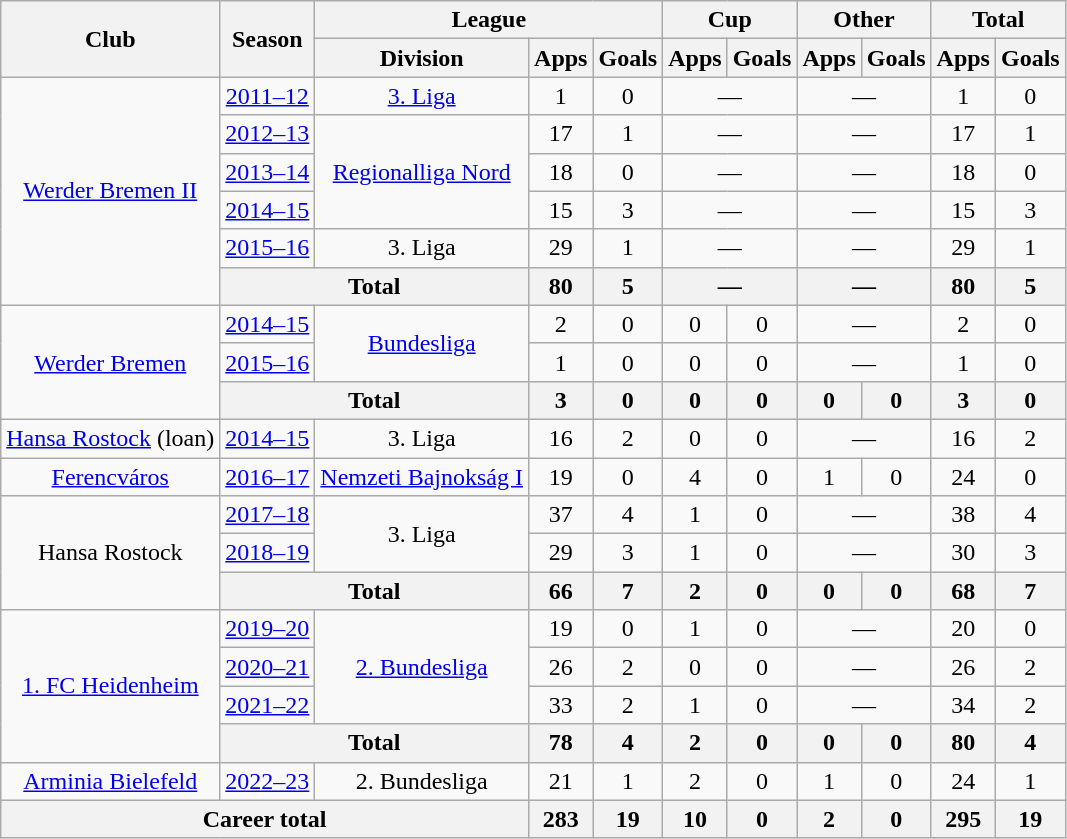<table class="wikitable" style="text-align:center">
<tr>
<th rowspan="2">Club</th>
<th rowspan="2">Season</th>
<th colspan="3">League</th>
<th colspan="2">Cup</th>
<th colspan="2">Other</th>
<th colspan="2">Total</th>
</tr>
<tr>
<th>Division</th>
<th>Apps</th>
<th>Goals</th>
<th>Apps</th>
<th>Goals</th>
<th>Apps</th>
<th>Goals</th>
<th>Apps</th>
<th>Goals</th>
</tr>
<tr>
<td rowspan="6"><a href='#'>Werder Bremen II</a></td>
<td><a href='#'>2011–12</a></td>
<td><a href='#'>3. Liga</a></td>
<td>1</td>
<td>0</td>
<td colspan="2">—</td>
<td colspan="2">—</td>
<td>1</td>
<td>0</td>
</tr>
<tr>
<td><a href='#'>2012–13</a></td>
<td rowspan="3"><a href='#'>Regionalliga Nord</a></td>
<td>17</td>
<td>1</td>
<td colspan="2">—</td>
<td colspan="2">—</td>
<td>17</td>
<td>1</td>
</tr>
<tr>
<td><a href='#'>2013–14</a></td>
<td>18</td>
<td>0</td>
<td colspan="2">—</td>
<td colspan="2">—</td>
<td>18</td>
<td>0</td>
</tr>
<tr>
<td><a href='#'>2014–15</a></td>
<td>15</td>
<td>3</td>
<td colspan="2">—</td>
<td colspan="2">—</td>
<td>15</td>
<td>3</td>
</tr>
<tr>
<td><a href='#'>2015–16</a></td>
<td>3. Liga</td>
<td>29</td>
<td>1</td>
<td colspan="2">—</td>
<td colspan="2">—</td>
<td>29</td>
<td>1</td>
</tr>
<tr>
<th colspan="2">Total</th>
<th>80</th>
<th>5</th>
<th colspan="2">—</th>
<th colspan="2">—</th>
<th>80</th>
<th>5</th>
</tr>
<tr>
<td rowspan="3"><a href='#'>Werder Bremen</a></td>
<td><a href='#'>2014–15</a></td>
<td rowspan="2"><a href='#'>Bundesliga</a></td>
<td>2</td>
<td>0</td>
<td>0</td>
<td>0</td>
<td colspan="2">—</td>
<td>2</td>
<td>0</td>
</tr>
<tr>
<td><a href='#'>2015–16</a></td>
<td>1</td>
<td>0</td>
<td>0</td>
<td>0</td>
<td colspan="2">—</td>
<td>1</td>
<td>0</td>
</tr>
<tr>
<th colspan="2">Total</th>
<th>3</th>
<th>0</th>
<th>0</th>
<th>0</th>
<th>0</th>
<th>0</th>
<th>3</th>
<th>0</th>
</tr>
<tr>
<td><a href='#'>Hansa Rostock</a> (loan)</td>
<td><a href='#'>2014–15</a></td>
<td>3. Liga</td>
<td>16</td>
<td>2</td>
<td>0</td>
<td>0</td>
<td colspan="2">—</td>
<td>16</td>
<td>2</td>
</tr>
<tr>
<td><a href='#'>Ferencváros</a></td>
<td><a href='#'>2016–17</a></td>
<td><a href='#'>Nemzeti Bajnokság I</a></td>
<td>19</td>
<td>0</td>
<td>4</td>
<td>0</td>
<td>1</td>
<td>0</td>
<td>24</td>
<td>0</td>
</tr>
<tr>
<td rowspan="3">Hansa Rostock</td>
<td><a href='#'>2017–18</a></td>
<td rowspan="2">3. Liga</td>
<td>37</td>
<td>4</td>
<td>1</td>
<td>0</td>
<td colspan="2">—</td>
<td>38</td>
<td>4</td>
</tr>
<tr>
<td><a href='#'>2018–19</a></td>
<td>29</td>
<td>3</td>
<td>1</td>
<td>0</td>
<td colspan="2">—</td>
<td>30</td>
<td>3</td>
</tr>
<tr>
<th colspan="2">Total</th>
<th>66</th>
<th>7</th>
<th>2</th>
<th>0</th>
<th>0</th>
<th>0</th>
<th>68</th>
<th>7</th>
</tr>
<tr>
<td rowspan="4"><a href='#'>1. FC Heidenheim</a></td>
<td><a href='#'>2019–20</a></td>
<td rowspan="3"><a href='#'>2. Bundesliga</a></td>
<td>19</td>
<td>0</td>
<td>1</td>
<td>0</td>
<td colspan="2">—</td>
<td>20</td>
<td>0</td>
</tr>
<tr>
<td><a href='#'>2020–21</a></td>
<td>26</td>
<td>2</td>
<td>0</td>
<td>0</td>
<td colspan="2">—</td>
<td>26</td>
<td>2</td>
</tr>
<tr>
<td><a href='#'>2021–22</a></td>
<td>33</td>
<td>2</td>
<td>1</td>
<td>0</td>
<td colspan="2">—</td>
<td>34</td>
<td>2</td>
</tr>
<tr>
<th colspan="2">Total</th>
<th>78</th>
<th>4</th>
<th>2</th>
<th>0</th>
<th>0</th>
<th>0</th>
<th>80</th>
<th>4</th>
</tr>
<tr>
<td><a href='#'>Arminia Bielefeld</a></td>
<td><a href='#'>2022–23</a></td>
<td>2. Bundesliga</td>
<td>21</td>
<td>1</td>
<td>2</td>
<td>0</td>
<td>1</td>
<td>0</td>
<td>24</td>
<td>1</td>
</tr>
<tr>
<th colspan="3">Career total</th>
<th>283</th>
<th>19</th>
<th>10</th>
<th>0</th>
<th>2</th>
<th>0</th>
<th>295</th>
<th>19</th>
</tr>
</table>
